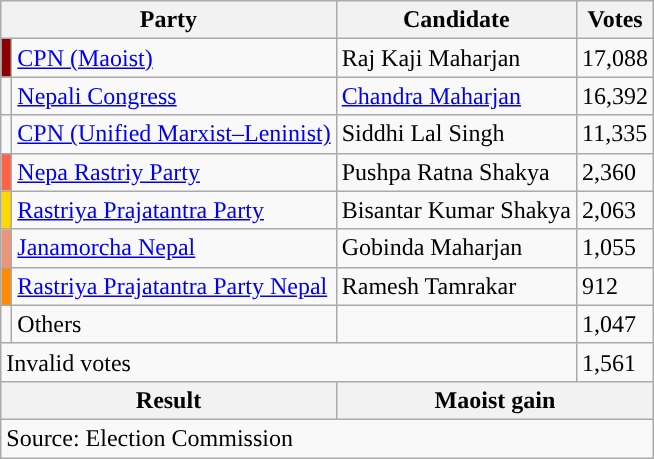<table class="wikitable">
<tr>
<th colspan="2">Party</th>
<th>Candidate</th>
<th>Votes</th>
</tr>
<tr>
<td style="background-color:darkred"></td>
<td><a href='#'>CPN (Maoist)</a></td>
<td>Raj Kaji Maharjan</td>
<td>17,088</td>
</tr>
<tr>
<td style="background-color:"></td>
<td><a href='#'>Nepali Congress</a></td>
<td><a href='#'>Chandra Maharjan</a></td>
<td>16,392</td>
</tr>
<tr>
<td style="background-color:"></td>
<td><a href='#'>CPN (Unified Marxist–Leninist)</a></td>
<td>Siddhi Lal Singh</td>
<td>11,335</td>
</tr>
<tr>
<td style="background-color:tomato"></td>
<td><a href='#'>Nepa Rastriy Party</a></td>
<td>Pushpa Ratna Shakya</td>
<td>2,360</td>
</tr>
<tr>
<td style="background-color:gold"></td>
<td><a href='#'>Rastriya Prajatantra Party</a></td>
<td>Bisantar Kumar Shakya</td>
<td>2,063</td>
</tr>
<tr>
<td style="background-color:darksalmon"></td>
<td><a href='#'>Janamorcha Nepal</a></td>
<td>Gobinda Maharjan</td>
<td>1,055</td>
</tr>
<tr>
<td style="background-color:darkorange"></td>
<td><a href='#'>Rastriya Prajatantra Party Nepal</a></td>
<td>Ramesh Tamrakar</td>
<td>912</td>
</tr>
<tr>
<td></td>
<td>Others</td>
<td></td>
<td>1,047</td>
</tr>
<tr>
<td colspan="3">Invalid votes</td>
<td>1,561</td>
</tr>
<tr>
<th colspan="2">Result</th>
<th colspan="2">Maoist gain</th>
</tr>
<tr>
<td colspan="4">Source: Election Commission</td>
</tr>
</table>
